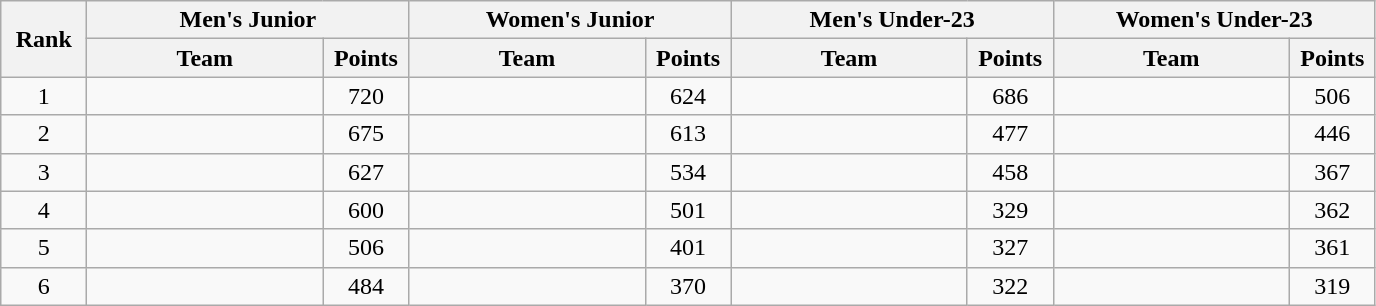<table class="wikitable" style="text-align:center;">
<tr>
<th width=50 rowspan=2>Rank</th>
<th colspan=2>Men's Junior</th>
<th colspan=2>Women's Junior</th>
<th colspan=2>Men's Under-23</th>
<th colspan=2>Women's Under-23</th>
</tr>
<tr>
<th width=150>Team</th>
<th width=50>Points</th>
<th width=150>Team</th>
<th width=50>Points</th>
<th width=150>Team</th>
<th width=50>Points</th>
<th width=150>Team</th>
<th width=50>Points</th>
</tr>
<tr>
<td>1</td>
<td align=left></td>
<td>720</td>
<td align=left></td>
<td>624</td>
<td align=left></td>
<td>686</td>
<td align=left></td>
<td>506</td>
</tr>
<tr>
<td>2</td>
<td align=left></td>
<td>675</td>
<td align=left></td>
<td>613</td>
<td align=left></td>
<td>477</td>
<td align=left></td>
<td>446</td>
</tr>
<tr>
<td>3</td>
<td align=left></td>
<td>627</td>
<td align=left></td>
<td>534</td>
<td align=left></td>
<td>458</td>
<td align=left></td>
<td>367</td>
</tr>
<tr>
<td>4</td>
<td align=left></td>
<td>600</td>
<td align=left></td>
<td>501</td>
<td align=left></td>
<td>329</td>
<td align=left></td>
<td>362</td>
</tr>
<tr>
<td>5</td>
<td align=left></td>
<td>506</td>
<td align=left></td>
<td>401</td>
<td align=left></td>
<td>327</td>
<td align=left></td>
<td>361</td>
</tr>
<tr>
<td>6</td>
<td align=left></td>
<td>484</td>
<td align=left></td>
<td>370</td>
<td align=left></td>
<td>322</td>
<td align=left></td>
<td>319</td>
</tr>
</table>
